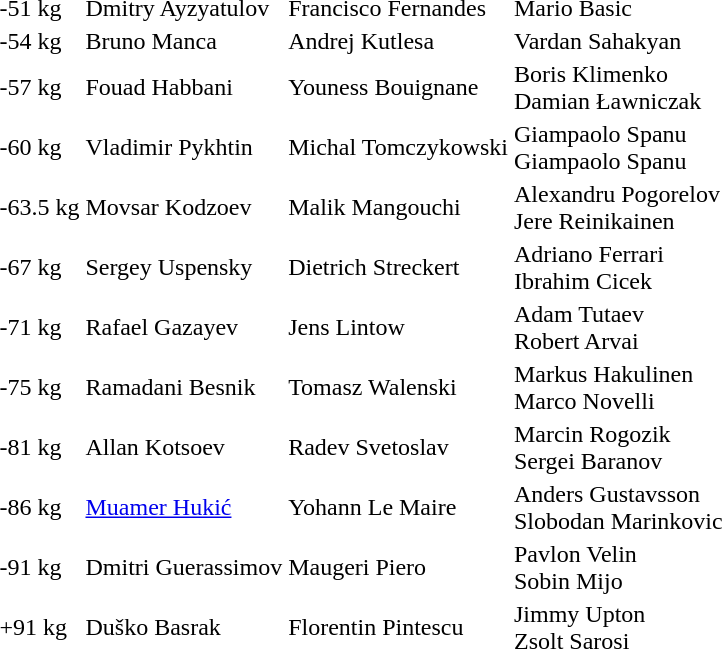<table>
<tr>
<td>-51 kg</td>
<td>Dmitry Ayzyatulov </td>
<td>Francisco Fernandes </td>
<td>Mario Basic </td>
</tr>
<tr>
<td>-54 kg</td>
<td>Bruno Manca </td>
<td>Andrej Kutlesa </td>
<td>Vardan Sahakyan </td>
</tr>
<tr>
<td>-57 kg</td>
<td>Fouad Habbani </td>
<td>Youness Bouignane </td>
<td>Boris Klimenko <br>Damian Ławniczak </td>
</tr>
<tr>
<td>-60 kg</td>
<td>Vladimir Pykhtin </td>
<td>Michal Tomczykowski </td>
<td>Giampaolo Spanu <br>Giampaolo Spanu </td>
</tr>
<tr>
<td>-63.5 kg</td>
<td>Movsar Kodzoev </td>
<td>Malik Mangouchi </td>
<td>Alexandru Pogorelov <br>Jere Reinikainen </td>
</tr>
<tr>
<td>-67 kg</td>
<td>Sergey Uspensky </td>
<td>Dietrich Streckert </td>
<td>Adriano Ferrari <br>Ibrahim Cicek </td>
</tr>
<tr>
<td>-71 kg</td>
<td>Rafael Gazayev </td>
<td>Jens Lintow </td>
<td>Adam Tutaev<br>Robert Arvai </td>
</tr>
<tr>
<td>-75 kg</td>
<td>Ramadani Besnik </td>
<td>Tomasz Walenski </td>
<td>Markus Hakulinen <br>Marco Novelli </td>
</tr>
<tr>
<td>-81 kg</td>
<td>Allan Kotsoev </td>
<td>Radev Svetoslav </td>
<td>Marcin Rogozik <br>Sergei Baranov </td>
</tr>
<tr>
<td>-86 kg</td>
<td><a href='#'>Muamer Hukić</a> </td>
<td>Yohann Le Maire </td>
<td>Anders Gustavsson <br>Slobodan Marinkovic </td>
</tr>
<tr>
<td>-91 kg</td>
<td>Dmitri Guerassimov </td>
<td>Maugeri Piero </td>
<td>Pavlon Velin <br>Sobin Mijo </td>
</tr>
<tr>
<td>+91 kg</td>
<td>Duško Basrak </td>
<td>Florentin Pintescu </td>
<td>Jimmy Upton <br>Zsolt Sarosi </td>
</tr>
<tr>
</tr>
</table>
